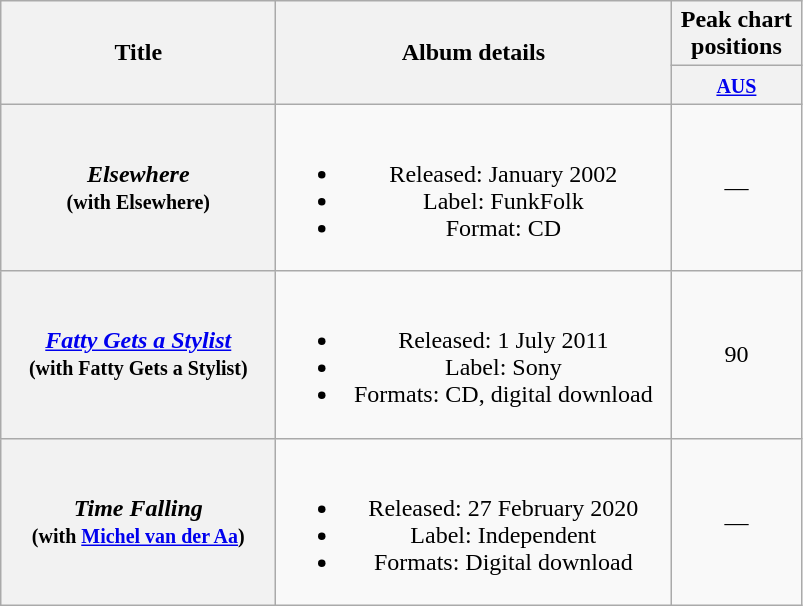<table class="wikitable plainrowheaders" style="text-align:center">
<tr>
<th scope="col" rowspan="2" style="width:11em;">Title</th>
<th scope="col" rowspan="2" style="width:16em;">Album details</th>
<th scope="col" colspan="1" style="width:5em;">Peak chart<br>positions</th>
</tr>
<tr>
<th scope="col" style="text-align:center;"><small><a href='#'>AUS</a><br></small></th>
</tr>
<tr>
<th scope="row"><em>Elsewhere</em><br><small>(with Elsewhere)</small></th>
<td><br><ul><li>Released: January 2002</li><li>Label: FunkFolk</li><li>Format: CD</li></ul></td>
<td>—</td>
</tr>
<tr>
<th scope="row"><em><a href='#'>Fatty Gets a Stylist</a></em><br><small>(with Fatty Gets a Stylist)</small></th>
<td><br><ul><li>Released: 1 July 2011</li><li>Label: Sony</li><li>Formats: CD, digital download</li></ul></td>
<td>90</td>
</tr>
<tr>
<th scope="row"><em>Time Falling</em><br><small>(with <a href='#'>Michel van der Aa</a>)</small></th>
<td><br><ul><li>Released: 27 February 2020</li><li>Label: Independent</li><li>Formats: Digital download</li></ul></td>
<td>—</td>
</tr>
</table>
